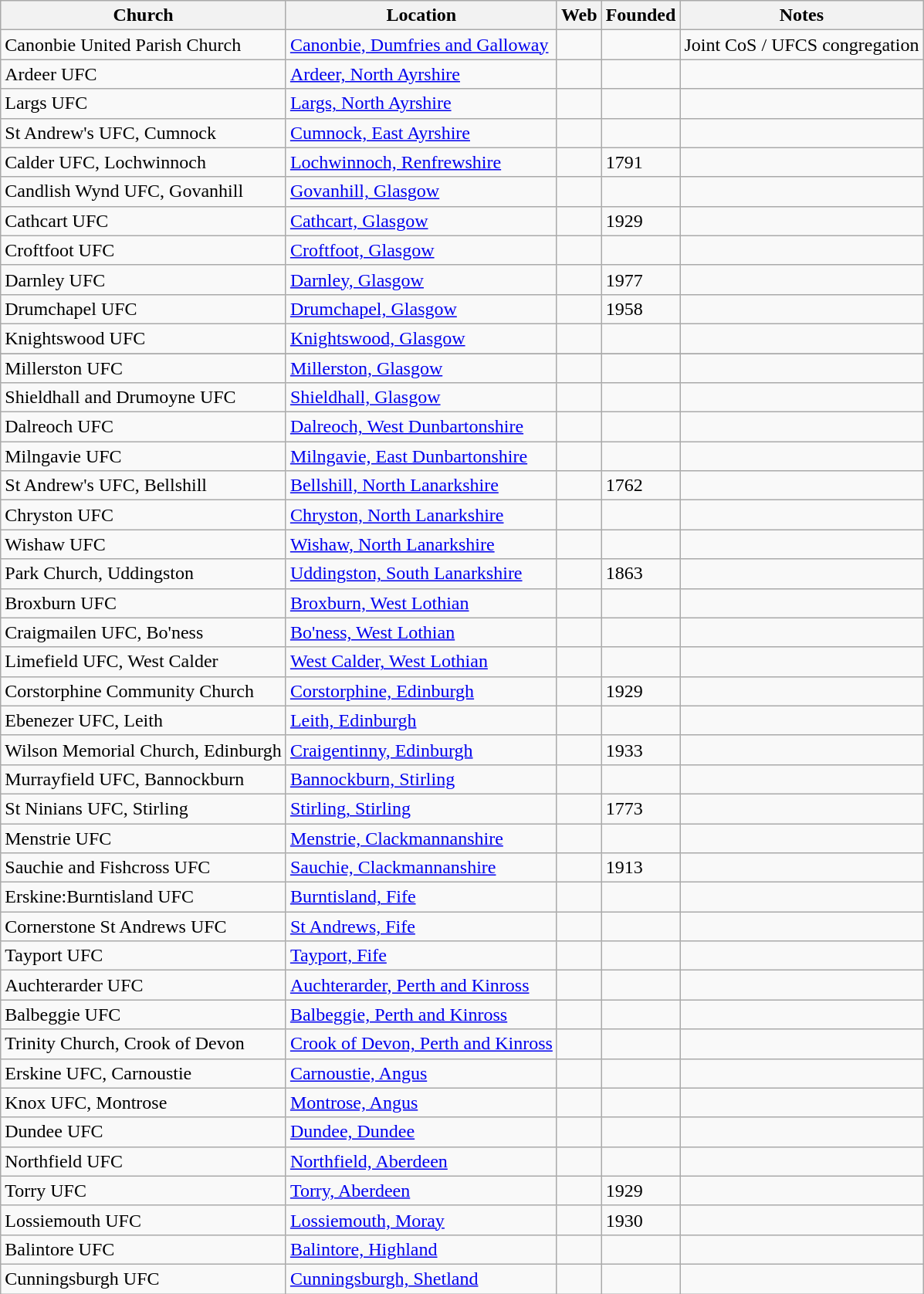<table class="wikitable">
<tr>
<th>Church</th>
<th>Location</th>
<th>Web</th>
<th>Founded</th>
<th>Notes</th>
</tr>
<tr>
<td>Canonbie United Parish Church</td>
<td><a href='#'>Canonbie, Dumfries and Galloway</a></td>
<td></td>
<td></td>
<td>Joint CoS / UFCS congregation</td>
</tr>
<tr>
<td>Ardeer UFC</td>
<td><a href='#'>Ardeer, North Ayrshire</a></td>
<td></td>
<td></td>
<td></td>
</tr>
<tr>
<td>Largs UFC</td>
<td><a href='#'>Largs, North Ayrshire</a></td>
<td></td>
<td></td>
</tr>
<tr>
<td>St Andrew's UFC, Cumnock</td>
<td><a href='#'>Cumnock, East Ayrshire</a></td>
<td> </td>
<td></td>
<td></td>
</tr>
<tr>
<td>Calder UFC, Lochwinnoch</td>
<td><a href='#'>Lochwinnoch, Renfrewshire</a></td>
<td></td>
<td>1791</td>
<td></td>
</tr>
<tr>
<td>Candlish Wynd UFC, Govanhill</td>
<td><a href='#'>Govanhill, Glasgow</a></td>
<td></td>
<td></td>
<td></td>
</tr>
<tr>
<td>Cathcart UFC</td>
<td><a href='#'>Cathcart, Glasgow</a></td>
<td></td>
<td>1929</td>
<td></td>
</tr>
<tr>
<td>Croftfoot UFC</td>
<td><a href='#'>Croftfoot, Glasgow</a></td>
<td></td>
<td></td>
<td></td>
</tr>
<tr>
<td>Darnley UFC</td>
<td><a href='#'>Darnley, Glasgow</a></td>
<td></td>
<td>1977</td>
<td></td>
</tr>
<tr>
<td>Drumchapel UFC</td>
<td><a href='#'>Drumchapel, Glasgow</a></td>
<td></td>
<td>1958</td>
<td></td>
</tr>
<tr>
<td>Knightswood UFC</td>
<td><a href='#'>Knightswood, Glasgow</a></td>
<td></td>
<td></td>
<td></td>
</tr>
<tr>
</tr>
<tr>
<td>Millerston UFC</td>
<td><a href='#'>Millerston, Glasgow</a></td>
<td></td>
<td></td>
<td></td>
</tr>
<tr>
<td>Shieldhall and Drumoyne UFC</td>
<td><a href='#'>Shieldhall, Glasgow</a></td>
<td></td>
<td></td>
<td></td>
</tr>
<tr>
<td>Dalreoch UFC</td>
<td><a href='#'>Dalreoch, West Dunbartonshire</a></td>
<td></td>
<td></td>
<td></td>
</tr>
<tr>
<td>Milngavie UFC</td>
<td><a href='#'>Milngavie, East Dunbartonshire</a></td>
<td></td>
<td></td>
<td></td>
</tr>
<tr>
<td>St Andrew's UFC, Bellshill</td>
<td><a href='#'>Bellshill, North Lanarkshire</a></td>
<td></td>
<td>1762</td>
<td></td>
</tr>
<tr>
<td>Chryston UFC</td>
<td><a href='#'>Chryston, North Lanarkshire</a></td>
<td></td>
<td></td>
<td></td>
</tr>
<tr>
<td>Wishaw UFC</td>
<td><a href='#'>Wishaw, North Lanarkshire</a></td>
<td></td>
<td></td>
<td></td>
</tr>
<tr>
<td>Park Church, Uddingston</td>
<td><a href='#'>Uddingston, South Lanarkshire</a></td>
<td></td>
<td>1863</td>
<td></td>
</tr>
<tr>
<td>Broxburn UFC</td>
<td><a href='#'>Broxburn, West Lothian</a></td>
<td></td>
<td></td>
<td></td>
</tr>
<tr>
<td>Craigmailen UFC, Bo'ness</td>
<td><a href='#'>Bo'ness, West Lothian</a></td>
<td></td>
<td></td>
<td></td>
</tr>
<tr>
<td>Limefield UFC, West Calder</td>
<td><a href='#'>West Calder, West Lothian</a></td>
<td></td>
<td></td>
<td></td>
</tr>
<tr>
<td>Corstorphine Community Church</td>
<td><a href='#'>Corstorphine, Edinburgh</a></td>
<td></td>
<td>1929</td>
<td></td>
</tr>
<tr>
<td>Ebenezer UFC, Leith</td>
<td><a href='#'>Leith, Edinburgh</a></td>
<td></td>
<td></td>
<td></td>
</tr>
<tr>
<td>Wilson Memorial Church, Edinburgh</td>
<td><a href='#'>Craigentinny, Edinburgh</a></td>
<td></td>
<td>1933</td>
<td></td>
</tr>
<tr>
<td>Murrayfield UFC, Bannockburn</td>
<td><a href='#'>Bannockburn, Stirling</a></td>
<td></td>
<td></td>
</tr>
<tr>
<td>St Ninians UFC, Stirling</td>
<td><a href='#'>Stirling, Stirling</a></td>
<td></td>
<td>1773</td>
<td></td>
</tr>
<tr>
<td>Menstrie UFC</td>
<td><a href='#'>Menstrie, Clackmannanshire</a></td>
<td></td>
<td></td>
<td></td>
</tr>
<tr>
<td>Sauchie and Fishcross UFC</td>
<td><a href='#'>Sauchie, Clackmannanshire</a></td>
<td> </td>
<td>1913</td>
<td></td>
</tr>
<tr>
<td>Erskine:Burntisland UFC</td>
<td><a href='#'>Burntisland, Fife</a></td>
<td></td>
<td></td>
</tr>
<tr>
<td>Cornerstone St Andrews UFC</td>
<td><a href='#'>St Andrews, Fife</a></td>
<td></td>
<td></td>
<td></td>
</tr>
<tr>
<td>Tayport UFC</td>
<td><a href='#'>Tayport, Fife</a></td>
<td></td>
<td></td>
<td></td>
</tr>
<tr>
<td>Auchterarder UFC</td>
<td><a href='#'>Auchterarder, Perth and Kinross</a></td>
<td></td>
<td></td>
<td></td>
</tr>
<tr>
<td>Balbeggie UFC</td>
<td><a href='#'>Balbeggie, Perth and Kinross</a></td>
<td></td>
<td></td>
<td></td>
</tr>
<tr>
<td>Trinity Church, Crook of Devon</td>
<td><a href='#'>Crook of Devon, Perth and Kinross</a></td>
<td></td>
<td></td>
</tr>
<tr>
<td>Erskine UFC, Carnoustie</td>
<td><a href='#'>Carnoustie, Angus</a></td>
<td></td>
<td></td>
<td></td>
</tr>
<tr>
<td>Knox UFC, Montrose</td>
<td><a href='#'>Montrose, Angus</a></td>
<td></td>
<td></td>
<td></td>
</tr>
<tr>
<td>Dundee UFC</td>
<td><a href='#'>Dundee, Dundee</a></td>
<td></td>
<td></td>
<td></td>
</tr>
<tr>
<td>Northfield UFC</td>
<td><a href='#'>Northfield, Aberdeen</a></td>
<td></td>
<td></td>
<td></td>
</tr>
<tr>
<td>Torry UFC</td>
<td><a href='#'>Torry, Aberdeen</a></td>
<td></td>
<td>1929</td>
<td></td>
</tr>
<tr>
<td>Lossiemouth UFC</td>
<td><a href='#'>Lossiemouth, Moray</a></td>
<td></td>
<td>1930</td>
<td></td>
</tr>
<tr>
<td>Balintore UFC</td>
<td><a href='#'>Balintore, Highland</a></td>
<td></td>
<td></td>
<td></td>
</tr>
<tr>
<td>Cunningsburgh UFC</td>
<td><a href='#'>Cunningsburgh, Shetland</a></td>
<td></td>
<td></td>
<td></td>
</tr>
</table>
